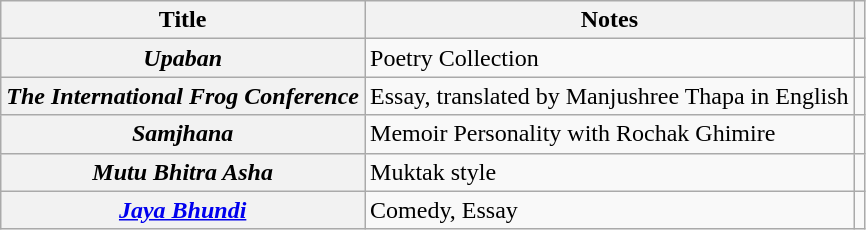<table class="wikitable plainrowheaders sortable" style="margin-right: 0;">
<tr>
<th scope="col">Title</th>
<th scope="col" class="unsortable">Notes</th>
<th scope="col" class="unsortable"></th>
</tr>
<tr>
<th><em>Upaban</em></th>
<td>Poetry Collection</td>
<td></td>
</tr>
<tr>
<th scope="row"><em>The International Frog Conference</em></th>
<td>Essay, translated by Manjushree Thapa in English</td>
<td style="text-align: center;"></td>
</tr>
<tr>
<th scope="row"><em>Samjhana</em></th>
<td>Memoir Personality with Rochak Ghimire</td>
<td style="text-align: center;"></td>
</tr>
<tr>
<th scope="row"><em>Mutu Bhitra Asha</em></th>
<td>Muktak style</td>
<td style="text-align: center;"></td>
</tr>
<tr>
<th scope="row"><em><a href='#'>Jaya Bhundi</a></em></th>
<td>Comedy, Essay</td>
<td style="text-align: center;"></td>
</tr>
</table>
